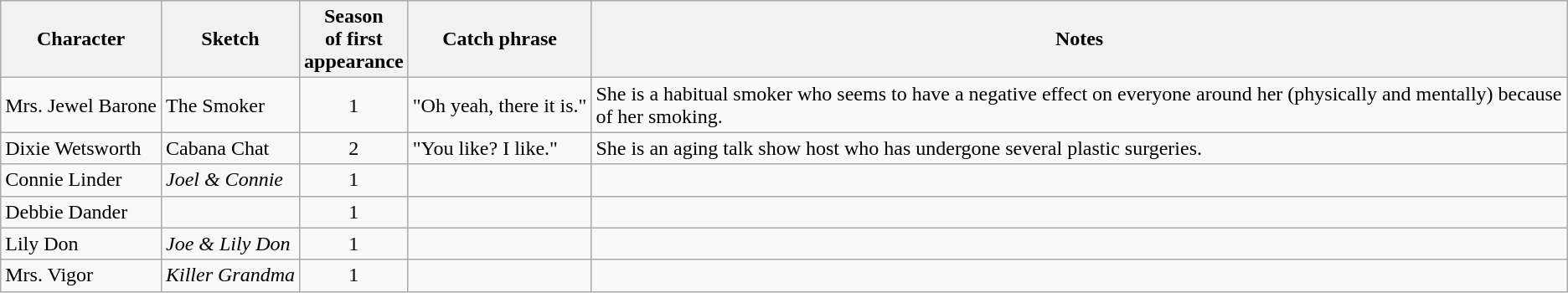<table class="wikitable">
<tr>
<th>Character</th>
<th>Sketch</th>
<th>Season<br>of first<br>appearance</th>
<th>Catch phrase</th>
<th>Notes</th>
</tr>
<tr>
<td style="white-space: nowrap;">Mrs. Jewel Barone</td>
<td>The Smoker</td>
<td style="text-align:center;">1</td>
<td style="white-space: nowrap;">"Oh yeah, there it is."</td>
<td>She is a habitual smoker who seems to have a negative effect on everyone around her (physically and mentally) because of her smoking.</td>
</tr>
<tr>
<td>Dixie Wetsworth</td>
<td>Cabana Chat</td>
<td style="text-align:center;">2</td>
<td>"You like? I like."</td>
<td>She is an aging talk show host who has undergone several plastic surgeries.</td>
</tr>
<tr>
<td>Connie Linder</td>
<td><em>Joel & Connie</em></td>
<td style="text-align:center;">1</td>
<td></td>
<td></td>
</tr>
<tr>
<td>Debbie Dander</td>
<td></td>
<td style="text-align:center;">1</td>
<td></td>
<td></td>
</tr>
<tr>
<td>Lily Don</td>
<td><em>Joe & Lily Don</em></td>
<td style="text-align:center;">1</td>
<td></td>
<td></td>
</tr>
<tr>
<td>Mrs. Vigor</td>
<td style="white-space: nowrap;"><em>Killer Grandma</em></td>
<td style="text-align:center;">1</td>
<td></td>
<td></td>
</tr>
</table>
